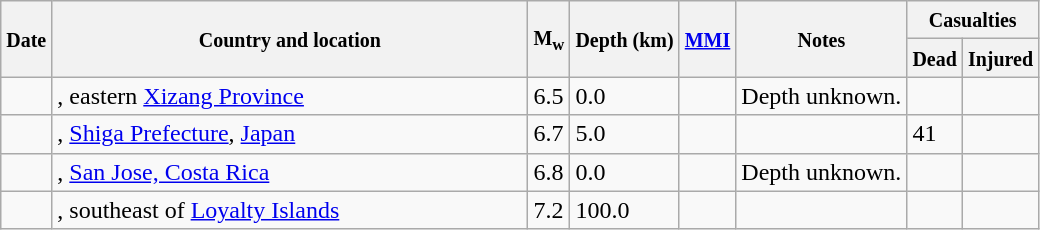<table class="wikitable sortable sort-under" style="border:1px black; margin-left:1em;">
<tr>
<th rowspan="2"><small>Date</small></th>
<th rowspan="2" style="width: 310px"><small>Country and location</small></th>
<th rowspan="2"><small>M<sub>w</sub></small></th>
<th rowspan="2"><small>Depth (km)</small></th>
<th rowspan="2"><small><a href='#'>MMI</a></small></th>
<th rowspan="2" class="unsortable"><small>Notes</small></th>
<th colspan="2"><small>Casualties</small></th>
</tr>
<tr>
<th><small>Dead</small></th>
<th><small>Injured</small></th>
</tr>
<tr>
<td></td>
<td>, eastern <a href='#'>Xizang Province</a></td>
<td>6.5</td>
<td>0.0</td>
<td></td>
<td>Depth unknown.</td>
<td></td>
<td></td>
</tr>
<tr>
<td></td>
<td>, <a href='#'>Shiga Prefecture</a>, <a href='#'>Japan</a></td>
<td>6.7</td>
<td>5.0</td>
<td></td>
<td></td>
<td>41</td>
<td></td>
</tr>
<tr>
<td></td>
<td>, <a href='#'>San Jose, Costa Rica</a></td>
<td>6.8</td>
<td>0.0</td>
<td></td>
<td>Depth unknown.</td>
<td></td>
<td></td>
</tr>
<tr>
<td></td>
<td>, southeast of <a href='#'>Loyalty Islands</a></td>
<td>7.2</td>
<td>100.0</td>
<td></td>
<td></td>
<td></td>
<td></td>
</tr>
</table>
